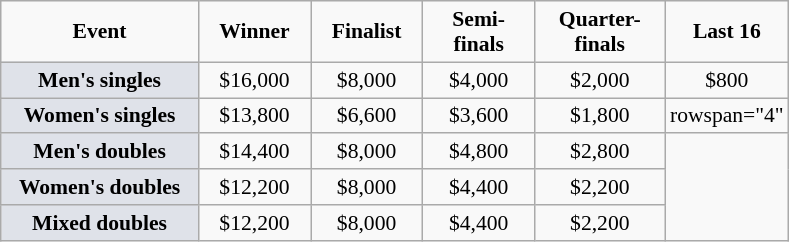<table class="wikitable" style="font-size:90%; text-align:center">
<tr>
<td width="125"><strong>Event</strong></td>
<td width="68"><strong>Winner</strong></td>
<td width="68"><strong>Finalist</strong></td>
<td width="68"><strong>Semi-finals</strong></td>
<td width="80"><strong>Quarter-finals</strong></td>
<td width="68"><strong>Last 16</strong></td>
</tr>
<tr>
<td bgcolor="#dfe2e9"><strong>Men's singles</strong></td>
<td>$16,000</td>
<td>$8,000</td>
<td>$4,000</td>
<td>$2,000</td>
<td>$800</td>
</tr>
<tr>
<td bgcolor="#dfe2e9"><strong>Women's singles</strong></td>
<td>$13,800</td>
<td>$6,600</td>
<td>$3,600</td>
<td>$1,800</td>
<td>rowspan="4" </td>
</tr>
<tr>
<td bgcolor="#dfe2e9"><strong>Men's doubles</strong></td>
<td>$14,400</td>
<td>$8,000</td>
<td>$4,800</td>
<td>$2,800</td>
</tr>
<tr>
<td bgcolor="#dfe2e9"><strong>Women's doubles</strong></td>
<td>$12,200</td>
<td>$8,000</td>
<td>$4,400</td>
<td>$2,200</td>
</tr>
<tr>
<td bgcolor="#dfe2e9"><strong>Mixed doubles</strong></td>
<td>$12,200</td>
<td>$8,000</td>
<td>$4,400</td>
<td>$2,200</td>
</tr>
</table>
